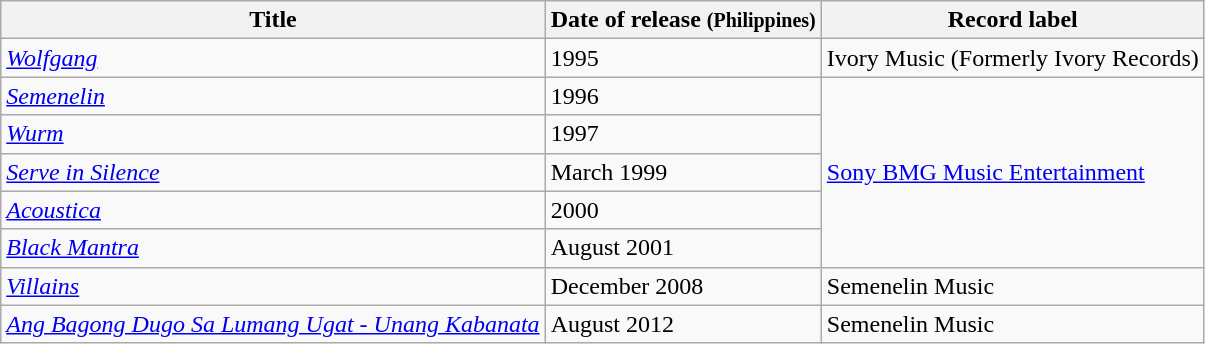<table class="wikitable">
<tr>
<th>Title</th>
<th>Date of release <small>(Philippines)</small></th>
<th>Record label</th>
</tr>
<tr>
<td><em><a href='#'>Wolfgang</a></em></td>
<td>1995</td>
<td rowspan="1">Ivory Music (Formerly Ivory Records)</td>
</tr>
<tr>
<td><em><a href='#'>Semenelin</a></em></td>
<td>1996</td>
<td rowspan="5"><a href='#'>Sony BMG Music Entertainment</a></td>
</tr>
<tr>
<td><em><a href='#'>Wurm</a></em></td>
<td>1997</td>
</tr>
<tr>
<td><em><a href='#'>Serve in Silence</a></em></td>
<td>March 1999</td>
</tr>
<tr>
<td><em><a href='#'>Acoustica</a></em></td>
<td>2000</td>
</tr>
<tr>
<td><em><a href='#'>Black Mantra</a></em></td>
<td>August 2001</td>
</tr>
<tr>
<td><em><a href='#'>Villains</a></em></td>
<td>December 2008</td>
<td rowspan="1">Semenelin Music</td>
</tr>
<tr>
<td><em><a href='#'>Ang Bagong Dugo Sa Lumang Ugat - Unang Kabanata</a></em></td>
<td>August 2012</td>
<td rowspan="1">Semenelin Music</td>
</tr>
</table>
